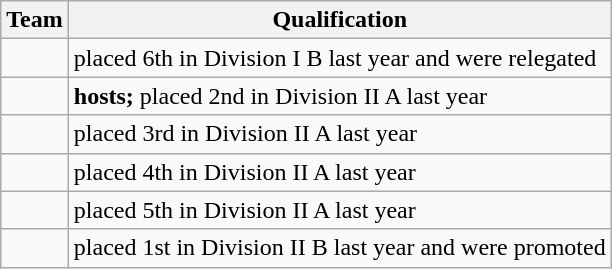<table class="wikitable">
<tr>
<th>Team</th>
<th>Qualification</th>
</tr>
<tr>
<td></td>
<td>placed 6th in Division I B last year and were relegated</td>
</tr>
<tr>
<td></td>
<td><strong>hosts;</strong> placed 2nd in Division II A last year</td>
</tr>
<tr>
<td></td>
<td>placed 3rd in Division II A last year</td>
</tr>
<tr>
<td></td>
<td>placed 4th in Division II A last year</td>
</tr>
<tr>
<td></td>
<td>placed 5th in Division II A last year</td>
</tr>
<tr>
<td></td>
<td>placed 1st in Division II B last year and were promoted</td>
</tr>
</table>
